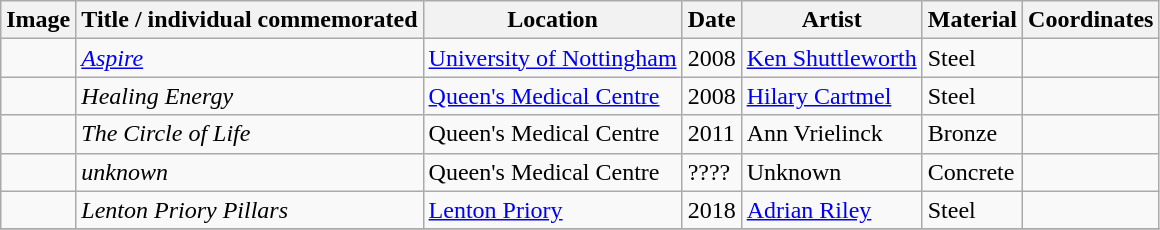<table class="wikitable sortable">
<tr>
<th class="unsortable">Image</th>
<th>Title / individual commemorated</th>
<th>Location</th>
<th>Date</th>
<th>Artist</th>
<th>Material</th>
<th>Coordinates</th>
</tr>
<tr>
<td></td>
<td><em><a href='#'>Aspire</a></em></td>
<td><a href='#'>University of Nottingham</a></td>
<td>2008</td>
<td><a href='#'>Ken Shuttleworth</a></td>
<td>Steel</td>
<td></td>
</tr>
<tr>
<td></td>
<td><em>Healing Energy</em></td>
<td><a href='#'>Queen's Medical Centre</a></td>
<td>2008</td>
<td><a href='#'>Hilary Cartmel</a></td>
<td>Steel</td>
<td></td>
</tr>
<tr>
<td></td>
<td><em>The Circle of Life</em></td>
<td>Queen's Medical Centre</td>
<td>2011</td>
<td>Ann Vrielinck</td>
<td>Bronze</td>
<td></td>
</tr>
<tr>
<td></td>
<td><em>unknown</em></td>
<td>Queen's Medical Centre</td>
<td>????</td>
<td>Unknown</td>
<td>Concrete</td>
<td></td>
</tr>
<tr>
<td></td>
<td><em>Lenton Priory Pillars</em></td>
<td><a href='#'>Lenton Priory</a></td>
<td>2018</td>
<td><a href='#'>Adrian Riley</a></td>
<td>Steel</td>
<td></td>
</tr>
<tr>
</tr>
</table>
